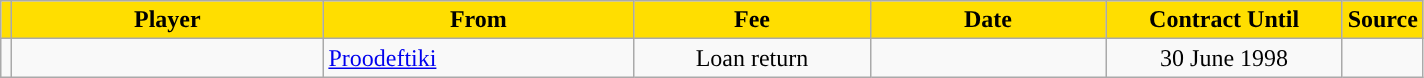<table class="wikitable sortable">
<tr>
<th style="background:#FFDE00"></th>
<th width=200 style="background:#FFDE00">Player</th>
<th width=200 style="background:#FFDE00">From</th>
<th width=150 style="background:#FFDE00">Fee</th>
<th width=150 style="background:#FFDE00">Date</th>
<th width=150 style="background:#FFDE00">Contract Until</th>
<th style="background:#FFDE00">Source</th>
</tr>
<tr>
<td align=center></td>
<td></td>
<td> <a href='#'>Proodeftiki</a></td>
<td align=center>Loan return</td>
<td align=center></td>
<td align=center>30 June 1998</td>
<td align=center></td>
</tr>
</table>
